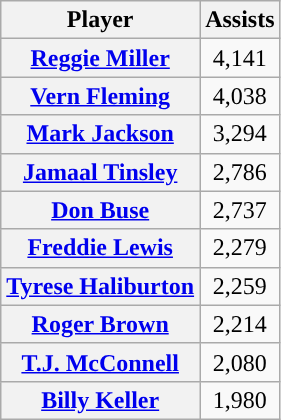<table class="wikitable sortable plainrowheaders" style="text-align:center">
<tr>
<th scope="col" style="text-align:center; ">Player</th>
<th scope="col" style="text-align:center; ">Assists</th>
</tr>
<tr>
<th scope="row"><a href='#'>Reggie Miller</a></th>
<td>4,141</td>
</tr>
<tr>
<th scope="row"><a href='#'>Vern Fleming</a></th>
<td>4,038</td>
</tr>
<tr>
<th scope="row"><a href='#'>Mark Jackson</a></th>
<td>3,294</td>
</tr>
<tr>
<th scope="row"><a href='#'>Jamaal Tinsley</a></th>
<td>2,786</td>
</tr>
<tr>
<th scope="row"><a href='#'>Don Buse</a></th>
<td>2,737</td>
</tr>
<tr>
<th scope="row"><a href='#'>Freddie Lewis</a></th>
<td>2,279</td>
</tr>
<tr>
<th scope="row"><strong><a href='#'>Tyrese Haliburton</a></strong></th>
<td>2,259</td>
</tr>
<tr>
<th scope="row"><a href='#'>Roger Brown</a></th>
<td>2,214</td>
</tr>
<tr>
<th scope="row"><strong><a href='#'>T.J. McConnell</a></strong></th>
<td>2,080</td>
</tr>
<tr>
<th scope="row"><a href='#'>Billy Keller</a></th>
<td>1,980</td>
</tr>
</table>
